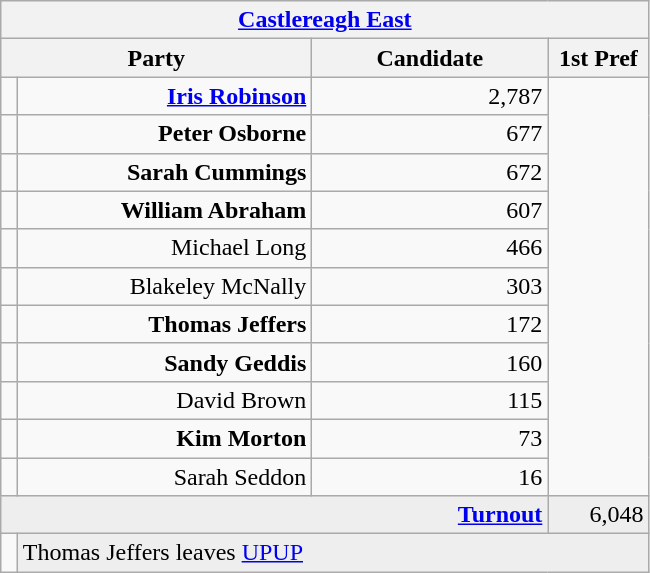<table class="wikitable">
<tr>
<th colspan="4" align="center"><a href='#'>Castlereagh East</a></th>
</tr>
<tr>
<th colspan="2" align="center" width=200>Party</th>
<th width=150>Candidate</th>
<th width=60>1st Pref</th>
</tr>
<tr>
<td></td>
<td align="right"><strong><a href='#'>Iris Robinson</a></strong></td>
<td align="right">2,787</td>
</tr>
<tr>
<td></td>
<td align="right"><strong>Peter Osborne</strong></td>
<td align="right">677</td>
</tr>
<tr>
<td></td>
<td align="right"><strong>Sarah Cummings</strong></td>
<td align="right">672</td>
</tr>
<tr>
<td></td>
<td align="right"><strong>William Abraham</strong></td>
<td align="right">607</td>
</tr>
<tr>
<td></td>
<td align="right">Michael Long</td>
<td align="right">466</td>
</tr>
<tr>
<td></td>
<td align="right">Blakeley McNally</td>
<td align="right">303</td>
</tr>
<tr>
<td></td>
<td align="right"><strong>Thomas Jeffers</strong></td>
<td align="right">172</td>
</tr>
<tr>
<td></td>
<td align="right"><strong>Sandy Geddis</strong></td>
<td align="right">160</td>
</tr>
<tr>
<td></td>
<td align="right">David Brown</td>
<td align="right">115</td>
</tr>
<tr>
<td></td>
<td align="right"><strong>Kim Morton</strong></td>
<td align="right">73</td>
</tr>
<tr>
<td></td>
<td align="right">Sarah Seddon</td>
<td align="right">16</td>
</tr>
<tr bgcolor="EEEEEE">
<td colspan=3 align="right"><strong><a href='#'>Turnout</a></strong></td>
<td align="right">6,048</td>
</tr>
<tr>
<td bgcolor=></td>
<td colspan=3 bgcolor="EEEEEE">Thomas Jeffers leaves <a href='#'>UPUP</a></td>
</tr>
</table>
